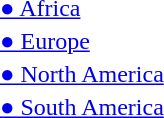<table>
<tr style="vertical-align:top">
<td rowspan="3"></td>
<td><br><table>
<tr>
<td><a href='#'>● Africa</a></td>
</tr>
<tr>
<td><a href='#'>● Europe</a></td>
</tr>
<tr>
<td><a href='#'>● North America</a></td>
</tr>
<tr>
<td><a href='#'>● South America</a></td>
</tr>
</table>
</td>
</tr>
</table>
